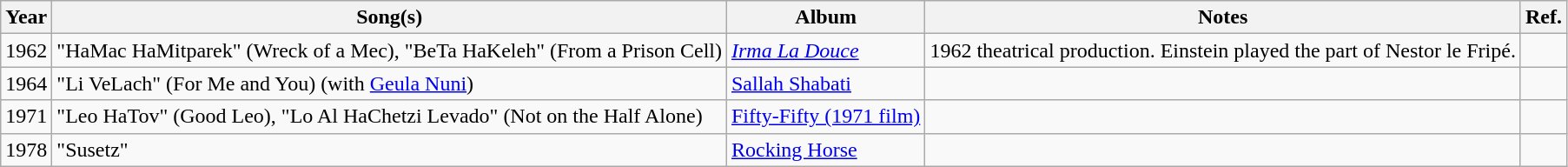<table class="wikitable">
<tr>
<th style="width:1em;">Year</th>
<th>Song(s)</th>
<th>Album</th>
<th>Notes</th>
<th>Ref.</th>
</tr>
<tr>
<td>1962</td>
<td>"HaMac HaMitparek" (Wreck of a Mec), "BeTa HaKeleh" (From a Prison Cell)</td>
<td><em><a href='#'>Irma La Douce</a></em></td>
<td>1962 theatrical production. Einstein played the part of Nestor le Fripé.</td>
<td style="text-align:center;"></td>
</tr>
<tr>
<td>1964</td>
<td>"Li VeLach" (For Me and You) (with <a href='#'>Geula Nuni</a>)</td>
<td><a href='#'>Sallah Shabati</a></td>
<td></td>
<td style="text-align:center;"></td>
</tr>
<tr>
<td>1971</td>
<td>"Leo HaTov" (Good Leo), "Lo Al HaChetzi Levado" (Not on the Half Alone)</td>
<td><a href='#'>Fifty-Fifty (1971 film)</a></td>
<td></td>
<td style="text-align:center;"></td>
</tr>
<tr>
<td>1978</td>
<td>"Susetz"</td>
<td><a href='#'>Rocking Horse</a></td>
<td></td>
<td style="text-align:center;"></td>
</tr>
</table>
